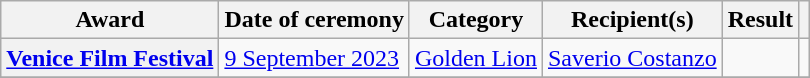<table class="wikitable sortable plainrowheaders">
<tr>
<th scope="col">Award</th>
<th scope="col">Date of ceremony</th>
<th scope="col">Category</th>
<th scope="col">Recipient(s)</th>
<th scope="col">Result</th>
<th scope="col" class="unsortable"></th>
</tr>
<tr>
<th scope="row"><a href='#'>Venice Film Festival</a></th>
<td><a href='#'>9 September 2023</a></td>
<td><a href='#'>Golden Lion</a></td>
<td><a href='#'>Saverio Costanzo</a></td>
<td></td>
<td style="text-align:center;"></td>
</tr>
<tr>
</tr>
</table>
